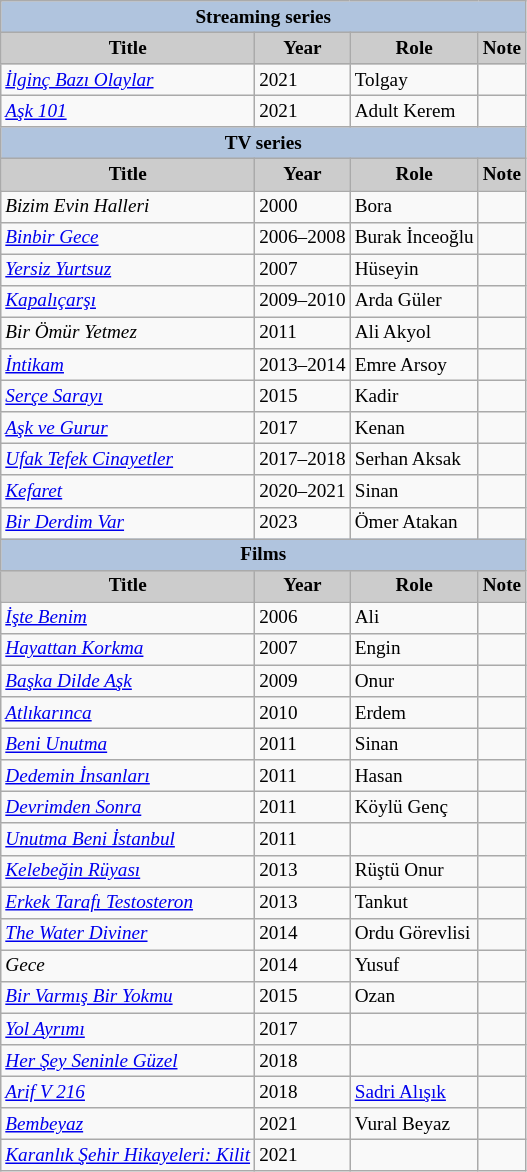<table class="wikitable" style="font-size:80%">
<tr>
<th colspan="4" style="background:LightSteelBlue">Streaming series</th>
</tr>
<tr>
<th style="background:#CCCCCC">Title</th>
<th style="background:#CCCCCC">Year</th>
<th style="background:#CCCCCC">Role</th>
<th style="background:#CCCCCC">Note</th>
</tr>
<tr>
<td><em><a href='#'>İlginç Bazı Olaylar</a></em></td>
<td>2021</td>
<td>Tolgay</td>
<td></td>
</tr>
<tr>
<td><em><a href='#'>Aşk 101</a></em></td>
<td>2021</td>
<td>Adult Kerem</td>
<td></td>
</tr>
<tr>
<th colspan="4" style="background:LightSteelBlue">TV series</th>
</tr>
<tr>
<th style="background:#CCCCCC">Title</th>
<th style="background:#CCCCCC">Year</th>
<th style="background:#CCCCCC">Role</th>
<th style="background:#CCCCCC">Note</th>
</tr>
<tr>
<td><em>Bizim Evin Halleri</em></td>
<td>2000</td>
<td>Bora</td>
<td></td>
</tr>
<tr>
<td><em><a href='#'>Binbir Gece</a></em></td>
<td>2006–2008</td>
<td>Burak İnceoğlu</td>
<td></td>
</tr>
<tr>
<td><em><a href='#'>Yersiz Yurtsuz</a></em></td>
<td>2007</td>
<td>Hüseyin</td>
<td></td>
</tr>
<tr>
<td><em><a href='#'>Kapalıçarşı</a></em></td>
<td>2009–2010</td>
<td>Arda Güler</td>
<td></td>
</tr>
<tr>
<td><em>Bir Ömür Yetmez</em></td>
<td>2011</td>
<td>Ali Akyol</td>
<td></td>
</tr>
<tr>
<td><em><a href='#'>İntikam</a></em></td>
<td>2013–2014</td>
<td>Emre Arsoy</td>
<td></td>
</tr>
<tr>
<td><em><a href='#'>Serçe Sarayı</a></em></td>
<td>2015</td>
<td>Kadir</td>
<td></td>
</tr>
<tr>
<td><em><a href='#'>Aşk ve Gurur</a></em></td>
<td>2017</td>
<td>Kenan</td>
<td></td>
</tr>
<tr>
<td><em><a href='#'>Ufak Tefek Cinayetler</a></em></td>
<td>2017–2018</td>
<td>Serhan Aksak</td>
<td></td>
</tr>
<tr>
<td><em><a href='#'>Kefaret</a></em></td>
<td>2020–2021</td>
<td>Sinan</td>
<td></td>
</tr>
<tr>
<td><em><a href='#'>Bir Derdim Var</a></em></td>
<td>2023</td>
<td>Ömer Atakan</td>
<td></td>
</tr>
<tr>
<th colspan="4" style="background:LightSteelBlue">Films</th>
</tr>
<tr>
<th style="background:#CCCCCC">Title</th>
<th style="background:#CCCCCC">Year</th>
<th style="background:#CCCCCC">Role</th>
<th style="background:#CCCCCC">Note</th>
</tr>
<tr>
<td><em><a href='#'>İşte Benim</a></em></td>
<td>2006</td>
<td>Ali</td>
<td></td>
</tr>
<tr>
<td><em><a href='#'>Hayattan Korkma</a></em></td>
<td>2007</td>
<td>Engin</td>
<td></td>
</tr>
<tr>
<td><em><a href='#'>Başka Dilde Aşk</a></em></td>
<td>2009</td>
<td>Onur</td>
<td></td>
</tr>
<tr>
<td><em><a href='#'>Atlıkarınca</a></em></td>
<td>2010</td>
<td>Erdem</td>
<td></td>
</tr>
<tr>
<td><em><a href='#'>Beni Unutma</a></em></td>
<td>2011</td>
<td>Sinan</td>
<td></td>
</tr>
<tr>
<td><em><a href='#'>Dedemin İnsanları</a></em></td>
<td>2011</td>
<td>Hasan</td>
<td></td>
</tr>
<tr>
<td><em><a href='#'>Devrimden Sonra</a></em></td>
<td>2011</td>
<td>Köylü Genç</td>
<td></td>
</tr>
<tr>
<td><em><a href='#'>Unutma Beni İstanbul</a></em></td>
<td>2011</td>
<td></td>
<td></td>
</tr>
<tr>
<td><em><a href='#'>Kelebeğin Rüyası</a></em></td>
<td>2013</td>
<td>Rüştü Onur</td>
<td></td>
</tr>
<tr>
<td><em><a href='#'>Erkek Tarafı Testosteron</a></em></td>
<td>2013</td>
<td>Tankut</td>
<td></td>
</tr>
<tr>
<td><em><a href='#'>The Water Diviner</a></em></td>
<td>2014</td>
<td>Ordu Görevlisi</td>
<td></td>
</tr>
<tr>
<td><em>Gece</em></td>
<td>2014</td>
<td>Yusuf</td>
<td></td>
</tr>
<tr>
<td><em><a href='#'>Bir Varmış Bir Yokmu</a></em></td>
<td>2015</td>
<td>Ozan</td>
<td></td>
</tr>
<tr>
<td><em><a href='#'>Yol Ayrımı</a></em></td>
<td>2017</td>
<td></td>
<td></td>
</tr>
<tr>
<td><em><a href='#'>Her Şey Seninle Güzel</a></em></td>
<td>2018</td>
<td></td>
<td></td>
</tr>
<tr>
<td><em><a href='#'>Arif V 216</a></em></td>
<td>2018</td>
<td><a href='#'>Sadri Alışık</a></td>
<td></td>
</tr>
<tr>
<td><em><a href='#'>Bembeyaz</a></em></td>
<td>2021</td>
<td>Vural Beyaz</td>
<td></td>
</tr>
<tr>
<td><em><a href='#'>Karanlık Şehir Hikayeleri: Kilit</a></em></td>
<td>2021</td>
<td></td>
<td></td>
</tr>
</table>
